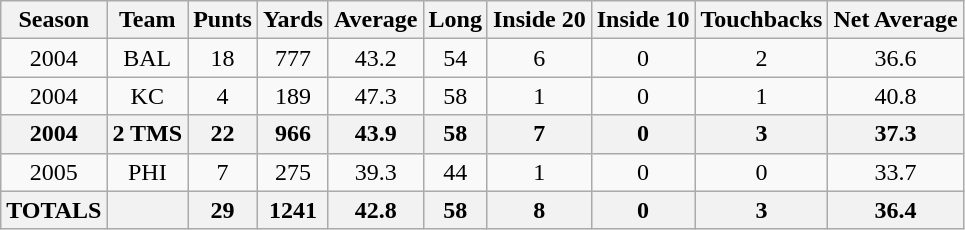<table class="wikitable" style="text-align:center">
<tr>
<th>Season</th>
<th>Team</th>
<th>Punts</th>
<th>Yards</th>
<th>Average</th>
<th>Long</th>
<th>Inside 20</th>
<th>Inside 10</th>
<th>Touchbacks</th>
<th>Net Average</th>
</tr>
<tr>
<td>2004</td>
<td>BAL</td>
<td>18</td>
<td>777</td>
<td>43.2</td>
<td>54</td>
<td>6</td>
<td>0</td>
<td>2</td>
<td>36.6</td>
</tr>
<tr>
<td>2004</td>
<td>KC</td>
<td>4</td>
<td>189</td>
<td>47.3</td>
<td>58</td>
<td>1</td>
<td>0</td>
<td>1</td>
<td>40.8</td>
</tr>
<tr>
<th>2004</th>
<th>2 TMS</th>
<th>22</th>
<th>966</th>
<th>43.9</th>
<th>58</th>
<th>7</th>
<th>0</th>
<th>3</th>
<th>37.3</th>
</tr>
<tr>
<td>2005</td>
<td>PHI</td>
<td>7</td>
<td>275</td>
<td>39.3</td>
<td>44</td>
<td>1</td>
<td>0</td>
<td>0</td>
<td>33.7</td>
</tr>
<tr>
<th>TOTALS</th>
<th></th>
<th>29</th>
<th>1241</th>
<th>42.8</th>
<th>58</th>
<th>8</th>
<th>0</th>
<th>3</th>
<th>36.4</th>
</tr>
</table>
